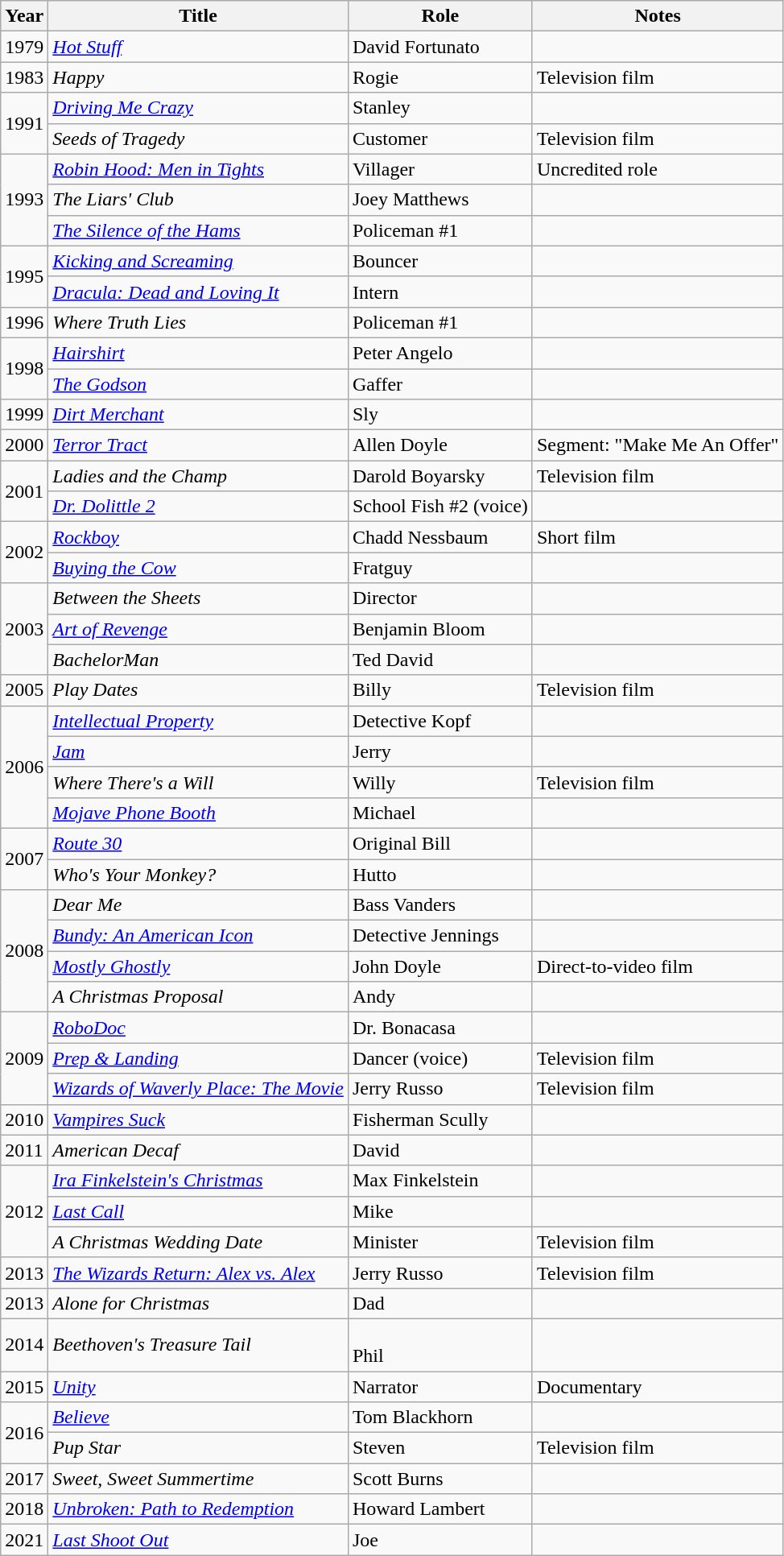<table class="wikitable">
<tr Netflix>
<th>Year</th>
<th>Title</th>
<th>Role</th>
<th>Notes</th>
</tr>
<tr>
<td>1979</td>
<td><em><a href='#'>Hot Stuff</a></em></td>
<td>David Fortunato</td>
<td></td>
</tr>
<tr>
<td>1983</td>
<td><em>Happy</em></td>
<td>Rogie</td>
<td>Television film</td>
</tr>
<tr>
<td rowspan="2">1991</td>
<td><em><a href='#'>Driving Me Crazy</a></em></td>
<td>Stanley</td>
<td></td>
</tr>
<tr>
<td><em>Seeds of Tragedy</em></td>
<td>Customer</td>
<td>Television film</td>
</tr>
<tr>
<td rowspan="3">1993</td>
<td><em><a href='#'>Robin Hood: Men in Tights</a></em></td>
<td>Villager</td>
<td>Uncredited role</td>
</tr>
<tr>
<td><em>The Liars' Club</em></td>
<td>Joey Matthews</td>
<td></td>
</tr>
<tr>
<td><em><a href='#'>The Silence of the Hams</a></em></td>
<td>Policeman #1</td>
<td></td>
</tr>
<tr>
<td rowspan="2">1995</td>
<td><em><a href='#'>Kicking and Screaming</a></em></td>
<td>Bouncer</td>
<td></td>
</tr>
<tr>
<td><em><a href='#'>Dracula: Dead and Loving It</a></em></td>
<td>Intern</td>
<td></td>
</tr>
<tr>
<td>1996</td>
<td><em>Where Truth Lies</em></td>
<td>Policeman #1</td>
<td></td>
</tr>
<tr>
<td rowspan="2">1998</td>
<td><em><a href='#'>Hairshirt</a></em></td>
<td>Peter Angelo</td>
<td></td>
</tr>
<tr>
<td><em><a href='#'>The Godson</a></em></td>
<td>Gaffer</td>
<td></td>
</tr>
<tr>
<td>1999</td>
<td><em><a href='#'>Dirt Merchant</a></em></td>
<td>Sly</td>
<td></td>
</tr>
<tr>
<td>2000</td>
<td><em><a href='#'>Terror Tract</a></em></td>
<td>Allen Doyle</td>
<td>Segment: "Make Me An Offer"</td>
</tr>
<tr>
<td rowspan="2">2001</td>
<td><em>Ladies and the Champ</em></td>
<td>Darold Boyarsky</td>
<td>Television film</td>
</tr>
<tr>
<td><em><a href='#'>Dr. Dolittle 2</a></em></td>
<td>School Fish #2 (voice)</td>
<td></td>
</tr>
<tr>
<td rowspan="2">2002</td>
<td><em><a href='#'>Rockboy</a></em></td>
<td>Chadd Nessbaum</td>
<td>Short film</td>
</tr>
<tr>
<td><em><a href='#'>Buying the Cow</a></em></td>
<td>Fratguy</td>
<td></td>
</tr>
<tr>
<td rowspan="3">2003</td>
<td><em>Between the Sheets</em></td>
<td>Director</td>
<td></td>
</tr>
<tr>
<td><em><a href='#'>Art of Revenge</a></em></td>
<td>Benjamin Bloom</td>
<td></td>
</tr>
<tr>
<td><em>BachelorMan</em></td>
<td>Ted David</td>
<td></td>
</tr>
<tr>
<td>2005</td>
<td><em>Play Dates</em></td>
<td>Billy</td>
<td>Television film</td>
</tr>
<tr>
<td rowspan="4">2006</td>
<td><em><a href='#'>Intellectual Property</a></em></td>
<td>Detective Kopf</td>
<td></td>
</tr>
<tr>
<td><em><a href='#'>Jam</a></em></td>
<td>Jerry</td>
<td></td>
</tr>
<tr>
<td><em>Where There's a Will</em></td>
<td>Willy</td>
<td>Television film</td>
</tr>
<tr>
<td><em><a href='#'>Mojave Phone Booth</a></em></td>
<td>Michael</td>
<td></td>
</tr>
<tr>
<td rowspan="2">2007</td>
<td><em><a href='#'>Route 30</a></em></td>
<td>Original Bill</td>
<td></td>
</tr>
<tr>
<td><em>Who's Your Monkey?</em></td>
<td>Hutto</td>
<td></td>
</tr>
<tr>
<td rowspan="4">2008</td>
<td><em>Dear Me</em></td>
<td>Bass Vanders</td>
<td></td>
</tr>
<tr>
<td><em><a href='#'>Bundy: An American Icon</a></em></td>
<td>Detective Jennings</td>
<td></td>
</tr>
<tr>
<td><em><a href='#'>Mostly Ghostly</a></em></td>
<td>John Doyle</td>
<td>Direct-to-video film</td>
</tr>
<tr>
<td><em>A Christmas Proposal</em></td>
<td>Andy</td>
<td></td>
</tr>
<tr>
<td rowspan="3">2009</td>
<td><em><a href='#'>RoboDoc</a></em></td>
<td>Dr. Bonacasa</td>
<td></td>
</tr>
<tr>
<td><em><a href='#'>Prep & Landing</a></em></td>
<td>Dancer (voice)</td>
<td> Television film</td>
</tr>
<tr>
<td><em><a href='#'>Wizards of Waverly Place: The Movie</a></em></td>
<td>Jerry Russo</td>
<td>Television film</td>
</tr>
<tr>
<td>2010</td>
<td><em><a href='#'>Vampires Suck</a></em></td>
<td>Fisherman Scully</td>
<td></td>
</tr>
<tr>
<td>2011</td>
<td><em>American Decaf</em></td>
<td>David</td>
<td></td>
</tr>
<tr>
<td rowspan="3">2012</td>
<td><em><a href='#'>Ira Finkelstein's Christmas</a></em></td>
<td>Max Finkelstein</td>
<td></td>
</tr>
<tr>
<td><em><a href='#'>Last Call</a></em></td>
<td>Mike</td>
<td></td>
</tr>
<tr>
<td><em>A Christmas Wedding Date</em></td>
<td>Minister</td>
<td>Television film</td>
</tr>
<tr>
<td>2013</td>
<td><em><a href='#'>The Wizards Return: Alex vs. Alex</a></em></td>
<td>Jerry Russo</td>
<td>Television film</td>
</tr>
<tr>
<td>2013</td>
<td><em>Alone for Christmas</em></td>
<td>Dad</td>
<td></td>
</tr>
<tr>
<td>2014</td>
<td><em>Beethoven's Treasure Tail</em></td>
<td><br>Phil</td>
<td></td>
</tr>
<tr>
<td>2015</td>
<td><em><a href='#'>Unity</a></em></td>
<td>Narrator</td>
<td>Documentary</td>
</tr>
<tr>
<td rowspan="2">2016</td>
<td><em><a href='#'>Believe</a></em></td>
<td>Tom Blackhorn</td>
<td></td>
</tr>
<tr>
<td><em>Pup Star</em></td>
<td>Steven</td>
<td>Television film</td>
</tr>
<tr>
<td>2017</td>
<td><em>Sweet, Sweet Summertime</em></td>
<td>Scott Burns</td>
<td></td>
</tr>
<tr>
<td>2018</td>
<td><em><a href='#'>Unbroken: Path to Redemption</a></em></td>
<td>Howard Lambert</td>
<td></td>
</tr>
<tr>
<td>2021</td>
<td><em><a href='#'>Last Shoot Out</a></em></td>
<td>Joe</td>
<td></td>
</tr>
</table>
